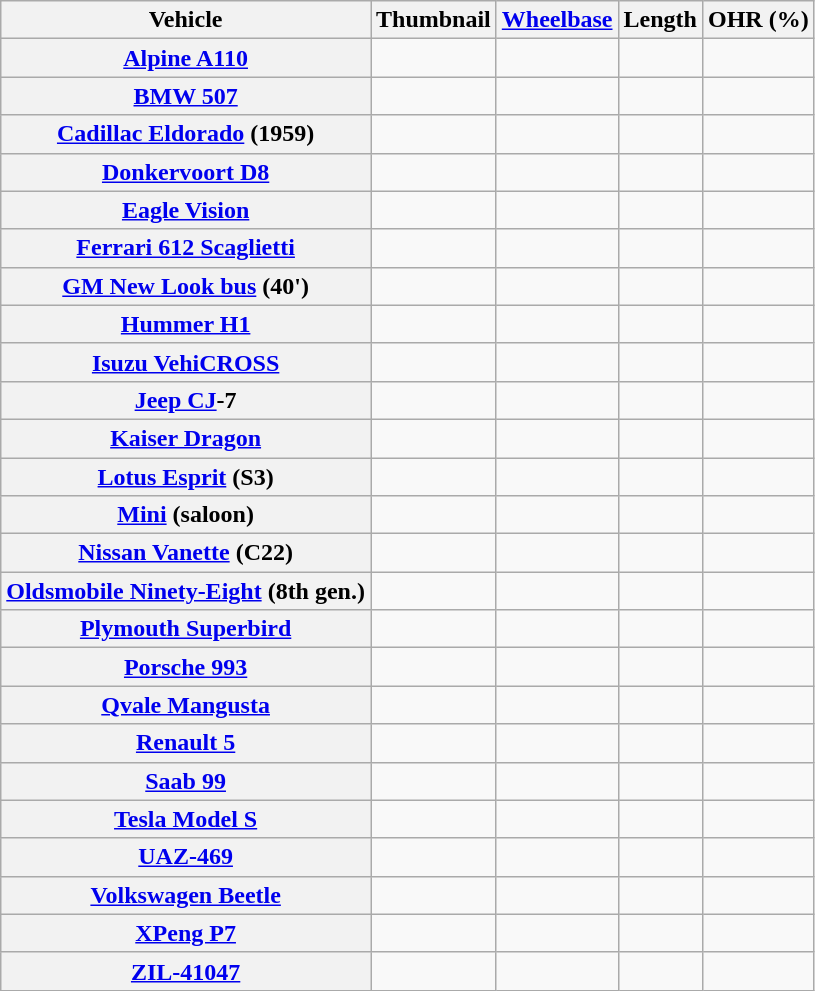<table class="wikitable sortable" style="font-size:100%;text-align:center;">
<tr>
<th>Vehicle</th>
<th class="unsortable">Thumbnail</th>
<th><a href='#'>Wheelbase</a></th>
<th>Length</th>
<th>OHR (%)</th>
</tr>
<tr>
<th><a href='#'>Alpine A110</a></th>
<td></td>
<td></td>
<td></td>
<td></td>
</tr>
<tr>
<th><a href='#'>BMW 507</a></th>
<td></td>
<td></td>
<td></td>
<td></td>
</tr>
<tr>
<th><a href='#'>Cadillac Eldorado</a> (1959)</th>
<td></td>
<td></td>
<td></td>
<td></td>
</tr>
<tr>
<th><a href='#'>Donkervoort D8</a></th>
<td></td>
<td></td>
<td></td>
<td></td>
</tr>
<tr>
<th><a href='#'>Eagle Vision</a></th>
<td></td>
<td></td>
<td></td>
<td></td>
</tr>
<tr>
<th><a href='#'>Ferrari 612 Scaglietti</a></th>
<td></td>
<td></td>
<td></td>
<td></td>
</tr>
<tr>
<th><a href='#'>GM New Look bus</a> (40')</th>
<td></td>
<td></td>
<td></td>
<td></td>
</tr>
<tr>
<th><a href='#'>Hummer H1</a></th>
<td></td>
<td></td>
<td></td>
<td></td>
</tr>
<tr>
<th><a href='#'>Isuzu VehiCROSS</a></th>
<td></td>
<td></td>
<td></td>
<td></td>
</tr>
<tr>
<th><a href='#'>Jeep CJ</a>-7</th>
<td></td>
<td></td>
<td></td>
<td></td>
</tr>
<tr>
<th><a href='#'>Kaiser Dragon</a></th>
<td></td>
<td></td>
<td></td>
<td></td>
</tr>
<tr>
<th><a href='#'>Lotus Esprit</a> (S3)</th>
<td></td>
<td></td>
<td></td>
<td></td>
</tr>
<tr>
<th><a href='#'>Mini</a> (saloon)</th>
<td></td>
<td></td>
<td></td>
<td></td>
</tr>
<tr>
<th><a href='#'>Nissan Vanette</a> (C22)</th>
<td></td>
<td></td>
<td></td>
<td></td>
</tr>
<tr>
<th><a href='#'>Oldsmobile Ninety-Eight</a> (8th gen.)</th>
<td></td>
<td></td>
<td></td>
<td></td>
</tr>
<tr>
<th><a href='#'>Plymouth Superbird</a></th>
<td></td>
<td></td>
<td></td>
<td></td>
</tr>
<tr>
<th><a href='#'>Porsche 993</a></th>
<td></td>
<td></td>
<td></td>
<td></td>
</tr>
<tr>
<th><a href='#'>Qvale Mangusta</a></th>
<td></td>
<td></td>
<td></td>
<td></td>
</tr>
<tr>
<th><a href='#'>Renault 5</a></th>
<td></td>
<td></td>
<td></td>
<td></td>
</tr>
<tr>
<th><a href='#'>Saab 99</a></th>
<td></td>
<td></td>
<td></td>
<td></td>
</tr>
<tr>
<th><a href='#'>Tesla Model S</a></th>
<td></td>
<td></td>
<td></td>
<td></td>
</tr>
<tr>
<th><a href='#'>UAZ-469</a></th>
<td></td>
<td></td>
<td></td>
<td></td>
</tr>
<tr>
<th><a href='#'>Volkswagen Beetle</a></th>
<td></td>
<td></td>
<td></td>
<td></td>
</tr>
<tr>
<th><a href='#'>XPeng P7</a></th>
<td></td>
<td></td>
<td></td>
<td></td>
</tr>
<tr>
<th><a href='#'>ZIL-41047</a></th>
<td></td>
<td></td>
<td></td>
<td></td>
</tr>
</table>
